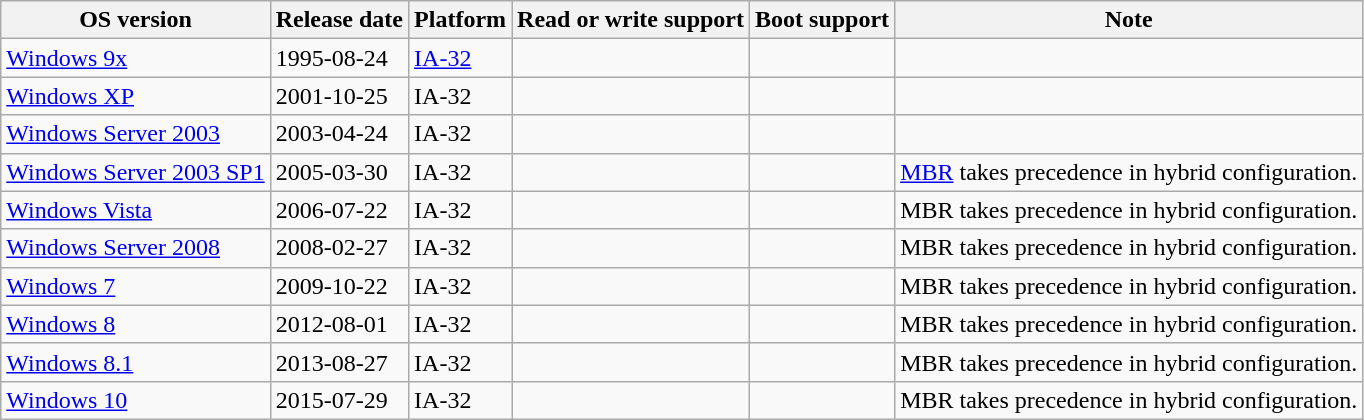<table class="wikitable">
<tr>
<th>OS version</th>
<th>Release date</th>
<th>Platform</th>
<th>Read or write support</th>
<th>Boot support</th>
<th>Note</th>
</tr>
<tr>
<td><a href='#'>Windows 9x</a></td>
<td>1995-08-24</td>
<td><a href='#'>IA-32</a></td>
<td></td>
<td></td>
<td></td>
</tr>
<tr>
<td><a href='#'>Windows XP</a></td>
<td>2001-10-25</td>
<td>IA-32</td>
<td></td>
<td></td>
<td></td>
</tr>
<tr>
<td><a href='#'>Windows Server 2003</a></td>
<td>2003-04-24</td>
<td>IA-32</td>
<td></td>
<td></td>
<td></td>
</tr>
<tr>
<td><a href='#'>Windows Server 2003 SP1</a></td>
<td>2005-03-30</td>
<td>IA-32</td>
<td></td>
<td></td>
<td><a href='#'>MBR</a> takes precedence in hybrid configuration.</td>
</tr>
<tr>
<td><a href='#'>Windows Vista</a></td>
<td>2006-07-22</td>
<td>IA-32</td>
<td></td>
<td></td>
<td>MBR takes precedence in hybrid configuration.</td>
</tr>
<tr>
<td><a href='#'>Windows Server 2008</a></td>
<td>2008-02-27</td>
<td>IA-32</td>
<td></td>
<td></td>
<td>MBR takes precedence in hybrid configuration.</td>
</tr>
<tr>
<td><a href='#'>Windows 7</a></td>
<td>2009-10-22</td>
<td>IA-32</td>
<td></td>
<td></td>
<td>MBR takes precedence in hybrid configuration.</td>
</tr>
<tr>
<td><a href='#'>Windows 8</a></td>
<td>2012-08-01</td>
<td>IA-32</td>
<td></td>
<td></td>
<td>MBR takes precedence in hybrid configuration.</td>
</tr>
<tr>
<td><a href='#'>Windows 8.1</a></td>
<td>2013-08-27</td>
<td>IA-32</td>
<td></td>
<td></td>
<td>MBR takes precedence in hybrid configuration.</td>
</tr>
<tr>
<td><a href='#'>Windows 10</a></td>
<td>2015-07-29</td>
<td>IA-32</td>
<td></td>
<td></td>
<td>MBR takes precedence in hybrid configuration.</td>
</tr>
</table>
